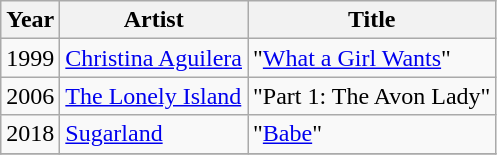<table class="wikitable sortable">
<tr>
<th>Year</th>
<th>Artist</th>
<th>Title</th>
</tr>
<tr>
<td>1999</td>
<td><a href='#'>Christina Aguilera</a></td>
<td>"<a href='#'>What a Girl Wants</a>"</td>
</tr>
<tr>
<td>2006</td>
<td><a href='#'>The Lonely Island</a></td>
<td>"Part 1: The Avon Lady"</td>
</tr>
<tr>
<td>2018</td>
<td><a href='#'>Sugarland</a></td>
<td>"<a href='#'>Babe</a>"</td>
</tr>
<tr>
</tr>
</table>
